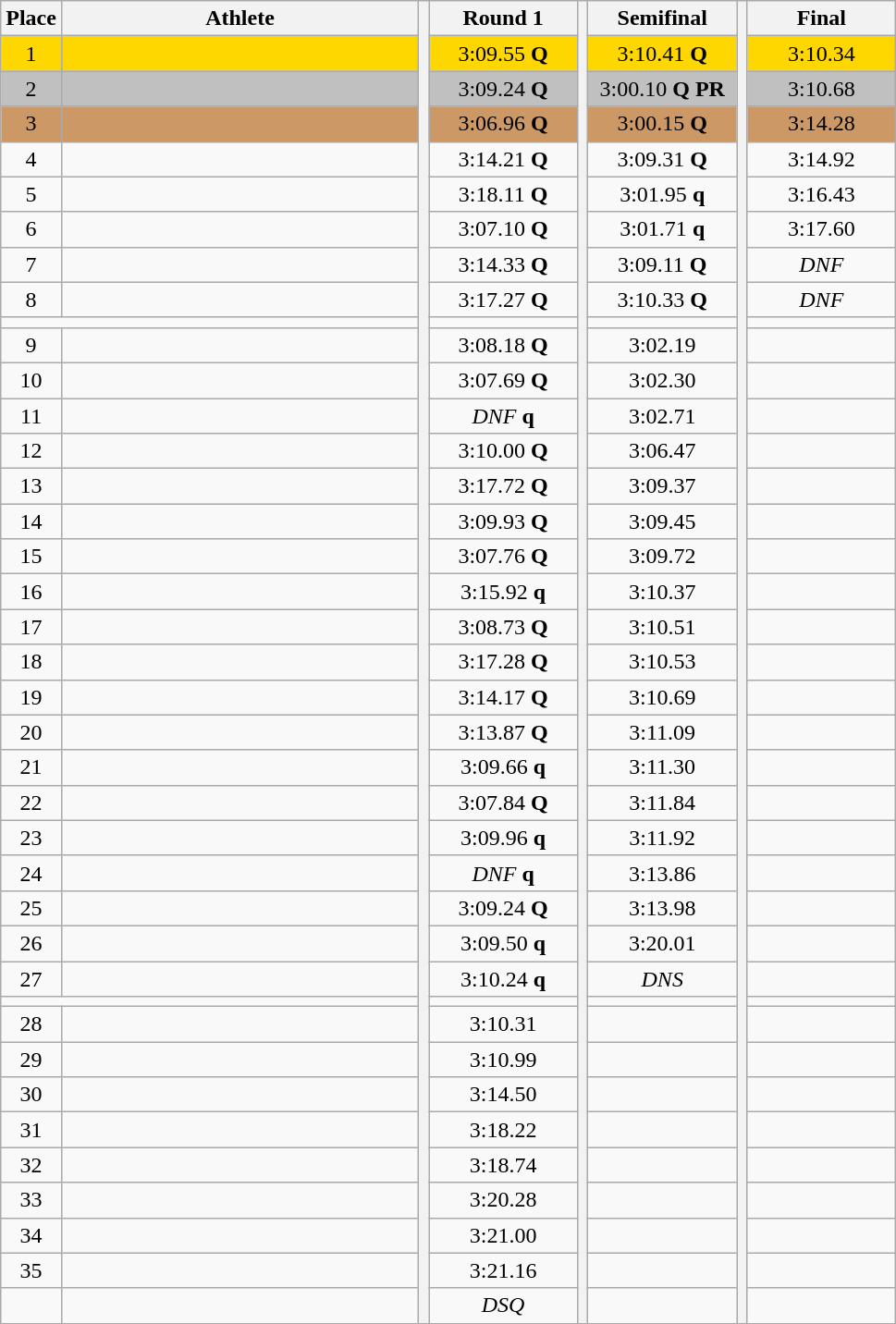<table class="wikitable" style="text-align:center">
<tr>
<th>Place</th>
<th width=250>Athlete</th>
<th rowspan=39></th>
<th width=100>Round 1</th>
<th rowspan=39></th>
<th width=100>Semifinal</th>
<th rowspan=39></th>
<th width=100>Final</th>
</tr>
<tr bgcolor=gold>
<td>1</td>
<td align=left></td>
<td>3:09.55 <strong>Q</strong></td>
<td>3:10.41 <strong>Q</strong></td>
<td>3:10.34</td>
</tr>
<tr bgcolor=silver>
<td>2</td>
<td align=left></td>
<td>3:09.24 <strong>Q</strong></td>
<td>3:00.10 <strong>Q PR</strong></td>
<td>3:10.68</td>
</tr>
<tr bgcolor=cc9966>
<td>3</td>
<td align=left></td>
<td>3:06.96 <strong>Q</strong></td>
<td>3:00.15 <strong>Q</strong></td>
<td>3:14.28</td>
</tr>
<tr>
<td>4</td>
<td align=left></td>
<td>3:14.21 <strong>Q</strong></td>
<td>3:09.31 <strong>Q</strong></td>
<td>3:14.92</td>
</tr>
<tr>
<td>5</td>
<td align=left></td>
<td>3:18.11 <strong>Q</strong></td>
<td>3:01.95 <strong>q</strong></td>
<td>3:16.43</td>
</tr>
<tr>
<td>6</td>
<td align=left></td>
<td>3:07.10 <strong>Q</strong></td>
<td>3:01.71 <strong>q</strong></td>
<td>3:17.60</td>
</tr>
<tr>
<td>7</td>
<td align=left></td>
<td>3:14.33 <strong>Q</strong></td>
<td>3:09.11 <strong>Q</strong></td>
<td><em>DNF</em></td>
</tr>
<tr>
<td>8</td>
<td align=left></td>
<td>3:17.27 <strong>Q</strong></td>
<td>3:10.33 <strong>Q</strong></td>
<td><em>DNF</em></td>
</tr>
<tr>
<td colspan=10></td>
</tr>
<tr>
<td>9</td>
<td align=left></td>
<td>3:08.18 <strong>Q</strong></td>
<td>3:02.19</td>
<td></td>
</tr>
<tr>
<td>10</td>
<td align=left></td>
<td>3:07.69 <strong>Q</strong></td>
<td>3:02.30</td>
<td></td>
</tr>
<tr>
<td>11</td>
<td align=left></td>
<td><em>DNF</em> <strong>q</strong></td>
<td>3:02.71</td>
<td></td>
</tr>
<tr>
<td>12</td>
<td align=left></td>
<td>3:10.00 <strong>Q</strong></td>
<td>3:06.47</td>
<td></td>
</tr>
<tr>
<td>13</td>
<td align=left></td>
<td>3:17.72 <strong>Q</strong></td>
<td>3:09.37</td>
<td></td>
</tr>
<tr>
<td>14</td>
<td align=left></td>
<td>3:09.93 <strong>Q</strong></td>
<td>3:09.45</td>
<td></td>
</tr>
<tr>
<td>15</td>
<td align=left></td>
<td>3:07.76 <strong>Q</strong></td>
<td>3:09.72</td>
<td></td>
</tr>
<tr>
<td>16</td>
<td align=left></td>
<td>3:15.92 <strong>q</strong></td>
<td>3:10.37</td>
<td></td>
</tr>
<tr>
<td>17</td>
<td align=left></td>
<td>3:08.73 <strong>Q</strong></td>
<td>3:10.51</td>
<td></td>
</tr>
<tr>
<td>18</td>
<td align=left></td>
<td>3:17.28 <strong>Q</strong></td>
<td>3:10.53</td>
<td></td>
</tr>
<tr>
<td>19</td>
<td align=left></td>
<td>3:14.17 <strong>Q</strong></td>
<td>3:10.69</td>
<td></td>
</tr>
<tr>
<td>20</td>
<td align=left></td>
<td>3:13.87 <strong>Q</strong></td>
<td>3:11.09</td>
<td></td>
</tr>
<tr>
<td>21</td>
<td align=left></td>
<td>3:09.66 <strong>q</strong></td>
<td>3:11.30</td>
<td></td>
</tr>
<tr>
<td>22</td>
<td align=left></td>
<td>3:07.84 <strong>Q</strong></td>
<td>3:11.84</td>
<td></td>
</tr>
<tr>
<td>23</td>
<td align=left></td>
<td>3:09.96 <strong>q</strong></td>
<td>3:11.92</td>
<td></td>
</tr>
<tr>
<td>24</td>
<td align=left></td>
<td><em>DNF</em> <strong>q</strong></td>
<td>3:13.86</td>
<td></td>
</tr>
<tr>
<td>25</td>
<td align=left></td>
<td>3:09.24 <strong>Q</strong></td>
<td>3:13.98</td>
<td></td>
</tr>
<tr>
<td>26</td>
<td align=left></td>
<td>3:09.50 <strong>q</strong></td>
<td>3:20.01</td>
<td></td>
</tr>
<tr>
<td>27</td>
<td align=left></td>
<td>3:10.24 <strong>q</strong></td>
<td><em>DNS</em></td>
<td></td>
</tr>
<tr>
<td colspan=10></td>
</tr>
<tr>
<td>28</td>
<td align=left></td>
<td>3:10.31</td>
<td></td>
<td></td>
</tr>
<tr>
<td>29</td>
<td align=left></td>
<td>3:10.99</td>
<td></td>
<td></td>
</tr>
<tr>
<td>30</td>
<td align=left></td>
<td>3:14.50</td>
<td></td>
<td></td>
</tr>
<tr>
<td>31</td>
<td align=left></td>
<td>3:18.22</td>
<td></td>
<td></td>
</tr>
<tr>
<td>32</td>
<td align=left></td>
<td>3:18.74</td>
<td></td>
<td></td>
</tr>
<tr>
<td>33</td>
<td align=left></td>
<td>3:20.28</td>
<td></td>
<td></td>
</tr>
<tr>
<td>34</td>
<td align=left></td>
<td>3:21.00</td>
<td></td>
<td></td>
</tr>
<tr>
<td>35</td>
<td align=left></td>
<td>3:21.16</td>
<td></td>
<td></td>
</tr>
<tr>
<td></td>
<td align=left></td>
<td><em>DSQ</em></td>
<td></td>
<td></td>
</tr>
<tr>
</tr>
</table>
